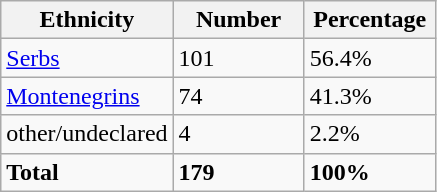<table class="wikitable">
<tr>
<th width="100px">Ethnicity</th>
<th width="80px">Number</th>
<th width="80px">Percentage</th>
</tr>
<tr>
<td><a href='#'>Serbs</a></td>
<td>101</td>
<td>56.4%</td>
</tr>
<tr>
<td><a href='#'>Montenegrins</a></td>
<td>74</td>
<td>41.3%</td>
</tr>
<tr>
<td>other/undeclared</td>
<td>4</td>
<td>2.2%</td>
</tr>
<tr>
<td><strong>Total</strong></td>
<td><strong>179</strong></td>
<td><strong>100%</strong></td>
</tr>
</table>
